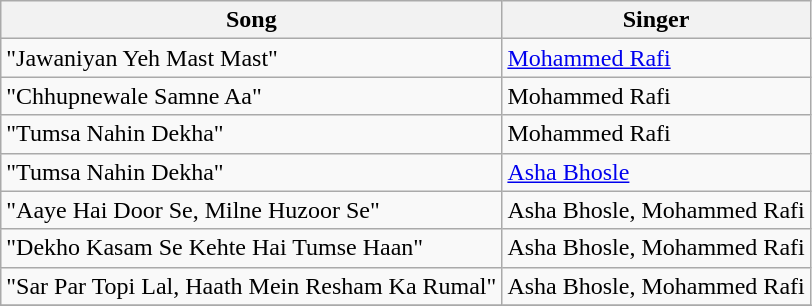<table class="wikitable">
<tr>
<th>Song</th>
<th>Singer</th>
</tr>
<tr>
<td>"Jawaniyan Yeh Mast Mast"</td>
<td><a href='#'>Mohammed Rafi</a></td>
</tr>
<tr>
<td>"Chhupnewale Samne Aa"</td>
<td>Mohammed Rafi</td>
</tr>
<tr>
<td>"Tumsa Nahin Dekha"</td>
<td>Mohammed Rafi</td>
</tr>
<tr>
<td>"Tumsa Nahin Dekha"</td>
<td><a href='#'>Asha Bhosle</a></td>
</tr>
<tr>
<td>"Aaye Hai Door Se, Milne Huzoor Se"</td>
<td>Asha Bhosle, Mohammed Rafi</td>
</tr>
<tr>
<td>"Dekho Kasam Se Kehte Hai Tumse Haan"</td>
<td>Asha Bhosle, Mohammed Rafi</td>
</tr>
<tr>
<td>"Sar Par Topi Lal, Haath Mein Resham Ka Rumal"</td>
<td>Asha Bhosle, Mohammed Rafi</td>
</tr>
<tr>
</tr>
</table>
